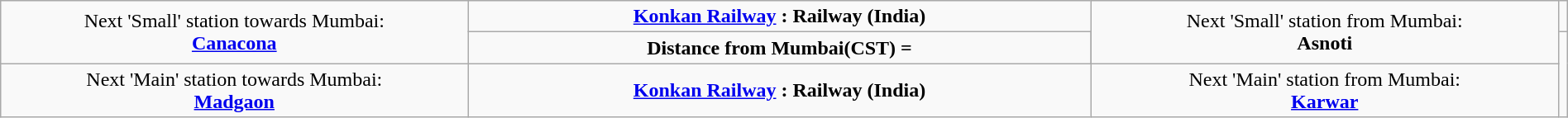<table class="wikitable" style="text-align:center; width:100%;">
<tr>
<td style="width:30%;" rowspan="2">Next 'Small' station towards Mumbai:<br><strong><a href='#'>Canacona</a></strong></td>
<td style="width:40%;" colspan="2"><strong><a href='#'>Konkan Railway</a> : Railway (India)</strong></td>
<td style="width:30%;" rowspan="2">Next 'Small' station from Mumbai:<br><strong>Asnoti</strong></td>
<td></td>
</tr>
<tr>
<td><strong>Distance from Mumbai(CST) = </strong></td>
</tr>
<tr>
<td style="width:30%;" rowspan="2">Next 'Main' station towards Mumbai:<br><strong><a href='#'>Madgaon</a></strong></td>
<td style="width:40%;" colspan="2"><strong><a href='#'>Konkan Railway</a> : Railway (India)</strong></td>
<td style="width:30%;" rowspan="2">Next 'Main' station from Mumbai:<br><strong><a href='#'>Karwar</a></strong></td>
</tr>
</table>
